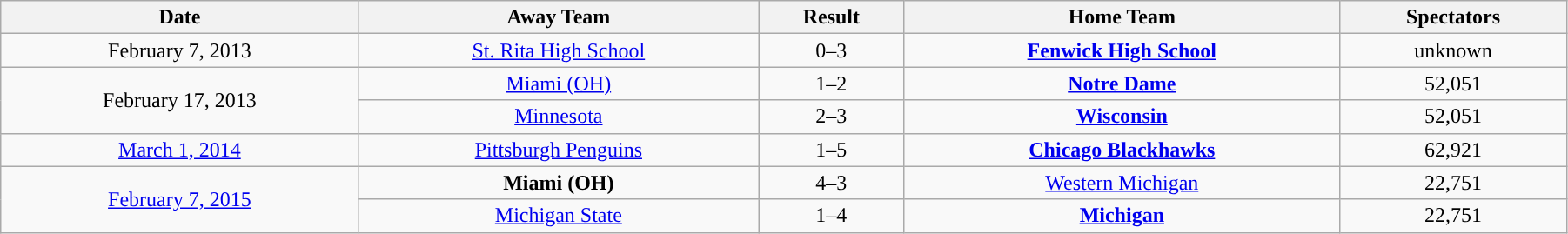<table class="wikitable"  style="text-align:left; width:95%; text-align:center;">
<tr>
<th style="text-align:center; ">Date</th>
<th style="text-align:center; ">Away Team</th>
<th style="text-align:center; ">Result</th>
<th style="text-align:center; ">Home Team</th>
<th style="text-align:center; ">Spectators</th>
</tr>
<tr>
<td>February 7, 2013</td>
<td><a href='#'>St. Rita High School</a></td>
<td>0–3</td>
<td><strong><a href='#'>Fenwick High School</a></strong></td>
<td>unknown</td>
</tr>
<tr>
<td rowspan="2">February 17, 2013</td>
<td><a href='#'>Miami (OH)</a></td>
<td>1–2</td>
<td><strong><a href='#'>Notre Dame</a></strong></td>
<td>52,051</td>
</tr>
<tr>
<td><a href='#'>Minnesota</a></td>
<td>2–3</td>
<td><strong><a href='#'>Wisconsin</a></strong></td>
<td>52,051</td>
</tr>
<tr>
<td><a href='#'>March 1, 2014</a></td>
<td><a href='#'>Pittsburgh Penguins</a></td>
<td>1–5</td>
<td><strong><a href='#'>Chicago Blackhawks</a></strong></td>
<td>62,921</td>
</tr>
<tr>
<td rowspan="2"><a href='#'>February 7, 2015</a></td>
<td><strong>Miami (OH)</strong></td>
<td>4–3</td>
<td><a href='#'>Western Michigan</a></td>
<td>22,751</td>
</tr>
<tr>
<td><a href='#'>Michigan State</a></td>
<td>1–4</td>
<td><strong><a href='#'>Michigan</a></strong></td>
<td>22,751</td>
</tr>
</table>
